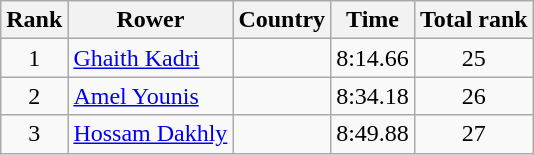<table class="wikitable" style="text-align:center">
<tr>
<th>Rank</th>
<th>Rower</th>
<th>Country</th>
<th>Time</th>
<th>Total rank</th>
</tr>
<tr>
<td>1</td>
<td align="left"><a href='#'>Ghaith Kadri</a></td>
<td align="left"></td>
<td>8:14.66</td>
<td>25</td>
</tr>
<tr>
<td>2</td>
<td align="left"><a href='#'>Amel Younis</a></td>
<td align="left"></td>
<td>8:34.18</td>
<td>26</td>
</tr>
<tr>
<td>3</td>
<td align="left"><a href='#'>Hossam Dakhly</a></td>
<td align="left"></td>
<td>8:49.88</td>
<td>27</td>
</tr>
</table>
